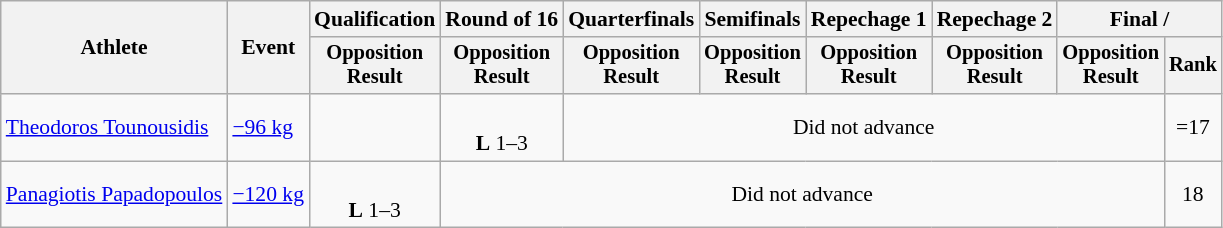<table class="wikitable" style="font-size:90%">
<tr>
<th rowspan="2">Athlete</th>
<th rowspan="2">Event</th>
<th>Qualification</th>
<th>Round of 16</th>
<th>Quarterfinals</th>
<th>Semifinals</th>
<th>Repechage 1</th>
<th>Repechage 2</th>
<th colspan=2>Final / </th>
</tr>
<tr style="font-size:95%">
<th>Opposition<br>Result</th>
<th>Opposition<br>Result</th>
<th>Opposition<br>Result</th>
<th>Opposition<br>Result</th>
<th>Opposition<br>Result</th>
<th>Opposition<br>Result</th>
<th>Opposition<br>Result</th>
<th>Rank</th>
</tr>
<tr align=center>
<td align=left><a href='#'>Theodoros Tounousidis</a></td>
<td align=left><a href='#'>−96 kg</a></td>
<td></td>
<td><br><strong>L</strong> 1–3 <sup></sup></td>
<td colspan=5>Did not advance</td>
<td>=17</td>
</tr>
<tr align=center>
<td align=left><a href='#'>Panagiotis Papadopoulos</a></td>
<td align=left><a href='#'>−120 kg</a></td>
<td><br><strong>L</strong> 1–3 <sup></sup></td>
<td colspan=6>Did not advance</td>
<td>18</td>
</tr>
</table>
